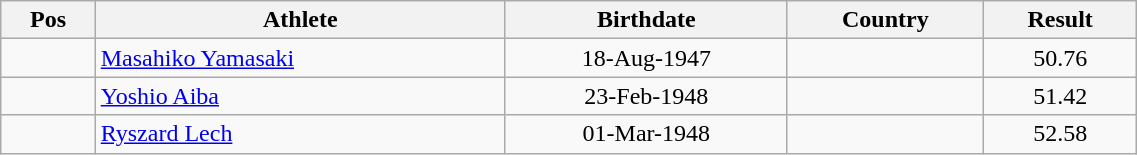<table class="wikitable"  style="text-align:center; width:60%;">
<tr>
<th>Pos</th>
<th>Athlete</th>
<th>Birthdate</th>
<th>Country</th>
<th>Result</th>
</tr>
<tr>
<td align=center></td>
<td align=left><a href='#'>Masahiko Yamasaki</a></td>
<td>18-Aug-1947</td>
<td align=left></td>
<td>50.76</td>
</tr>
<tr>
<td align=center></td>
<td align=left><a href='#'>Yoshio Aiba</a></td>
<td>23-Feb-1948</td>
<td align=left></td>
<td>51.42</td>
</tr>
<tr>
<td align=center></td>
<td align=left><a href='#'>Ryszard Lech</a></td>
<td>01-Mar-1948</td>
<td align=left></td>
<td>52.58</td>
</tr>
</table>
